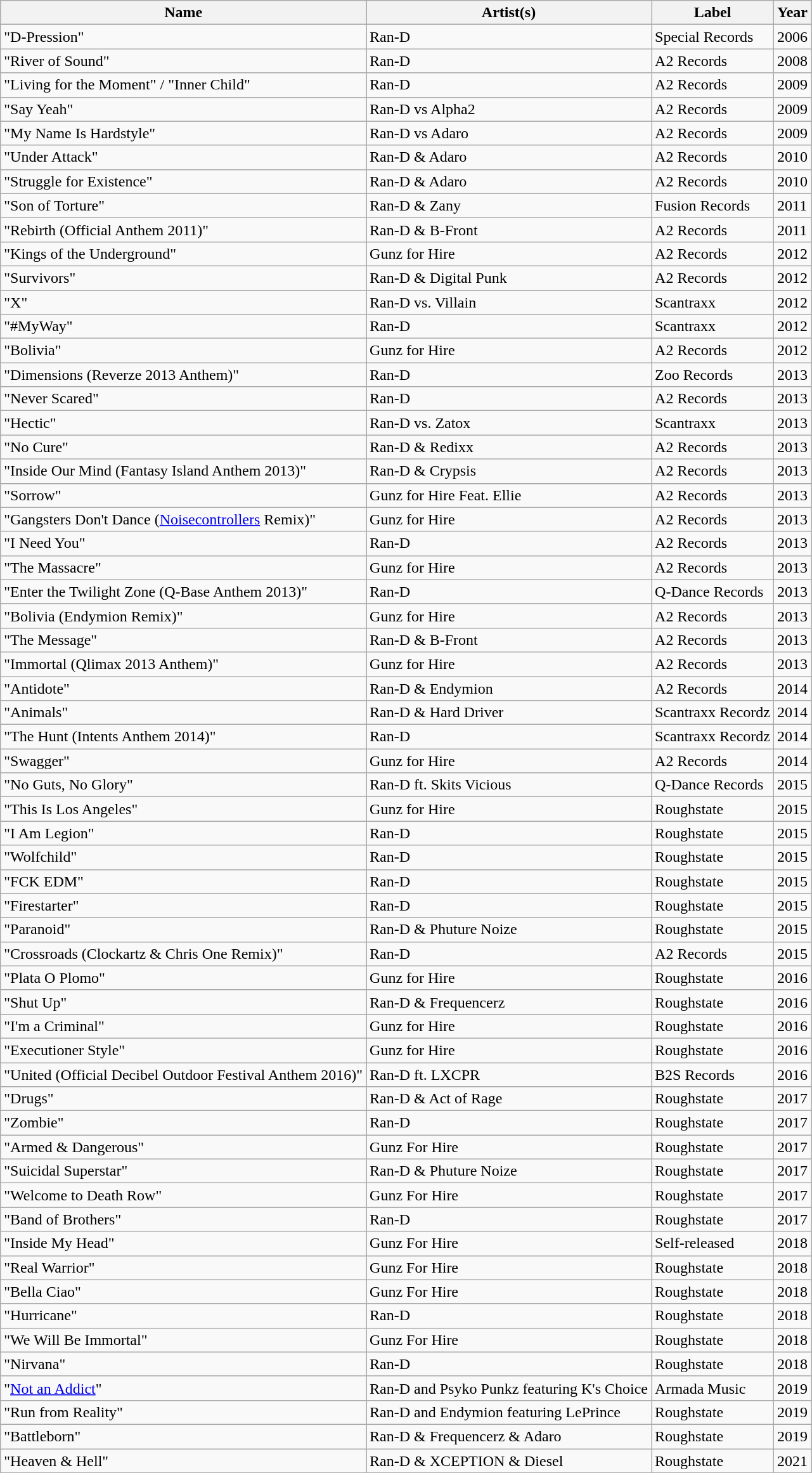<table class="wikitable plainrowheaders">
<tr>
<th>Name</th>
<th>Artist(s)</th>
<th>Label</th>
<th>Year</th>
</tr>
<tr>
<td>"D-Pression"</td>
<td>Ran-D</td>
<td>Special Records</td>
<td>2006</td>
</tr>
<tr>
<td>"River of Sound"</td>
<td>Ran-D</td>
<td>A2 Records</td>
<td>2008</td>
</tr>
<tr>
<td>"Living for the Moment" / "Inner Child"</td>
<td>Ran-D</td>
<td>A2 Records</td>
<td>2009</td>
</tr>
<tr>
<td>"Say Yeah"</td>
<td>Ran-D vs Alpha2</td>
<td>A2 Records</td>
<td>2009</td>
</tr>
<tr>
<td>"My Name Is Hardstyle"</td>
<td>Ran-D vs Adaro</td>
<td>A2 Records</td>
<td>2009</td>
</tr>
<tr>
<td>"Under Attack"</td>
<td>Ran-D & Adaro</td>
<td>A2 Records</td>
<td>2010</td>
</tr>
<tr>
<td>"Struggle for Existence"</td>
<td>Ran-D & Adaro</td>
<td>A2 Records</td>
<td>2010</td>
</tr>
<tr>
<td>"Son of Torture"</td>
<td>Ran-D & Zany</td>
<td>Fusion Records</td>
<td>2011</td>
</tr>
<tr>
<td>"Rebirth (Official Anthem 2011)"</td>
<td>Ran-D & B-Front</td>
<td>A2 Records</td>
<td>2011</td>
</tr>
<tr>
<td>"Kings of the Underground"</td>
<td>Gunz for Hire</td>
<td>A2 Records</td>
<td>2012</td>
</tr>
<tr>
<td>"Survivors"</td>
<td>Ran-D & Digital Punk</td>
<td>A2 Records</td>
<td>2012</td>
</tr>
<tr>
<td>"X"</td>
<td>Ran-D vs. Villain</td>
<td>Scantraxx</td>
<td>2012</td>
</tr>
<tr>
<td>"#MyWay"</td>
<td>Ran-D</td>
<td>Scantraxx</td>
<td>2012</td>
</tr>
<tr>
<td>"Bolivia"</td>
<td>Gunz for Hire</td>
<td>A2 Records</td>
<td>2012</td>
</tr>
<tr>
<td>"Dimensions (Reverze 2013 Anthem)"</td>
<td>Ran-D</td>
<td>Zoo Records</td>
<td>2013</td>
</tr>
<tr>
<td>"Never Scared"</td>
<td>Ran-D</td>
<td>A2 Records</td>
<td>2013</td>
</tr>
<tr>
<td>"Hectic"</td>
<td>Ran-D vs. Zatox</td>
<td>Scantraxx</td>
<td>2013</td>
</tr>
<tr>
<td>"No Cure"</td>
<td>Ran-D & Redixx</td>
<td>A2 Records</td>
<td>2013</td>
</tr>
<tr>
<td>"Inside Our Mind (Fantasy Island Anthem 2013)"</td>
<td>Ran-D & Crypsis</td>
<td>A2 Records</td>
<td>2013</td>
</tr>
<tr>
<td>"Sorrow"</td>
<td>Gunz for Hire Feat. Ellie</td>
<td>A2 Records</td>
<td>2013</td>
</tr>
<tr>
<td>"Gangsters Don't Dance (<a href='#'>Noisecontrollers</a> Remix)"</td>
<td>Gunz for Hire</td>
<td>A2 Records</td>
<td>2013</td>
</tr>
<tr>
<td>"I Need You"</td>
<td>Ran-D</td>
<td>A2 Records</td>
<td>2013</td>
</tr>
<tr>
<td>"The Massacre"</td>
<td>Gunz for Hire</td>
<td>A2 Records</td>
<td>2013</td>
</tr>
<tr>
<td>"Enter the Twilight Zone (Q-Base Anthem 2013)"</td>
<td>Ran-D</td>
<td>Q-Dance Records</td>
<td>2013</td>
</tr>
<tr>
<td>"Bolivia (Endymion Remix)"</td>
<td>Gunz for Hire</td>
<td>A2 Records</td>
<td>2013</td>
</tr>
<tr>
<td>"The Message"</td>
<td>Ran-D & B-Front</td>
<td>A2 Records</td>
<td>2013</td>
</tr>
<tr>
<td>"Immortal (Qlimax 2013 Anthem)"</td>
<td>Gunz for Hire</td>
<td>A2 Records</td>
<td>2013</td>
</tr>
<tr>
<td>"Antidote"</td>
<td>Ran-D & Endymion</td>
<td>A2 Records</td>
<td>2014</td>
</tr>
<tr>
<td>"Animals"</td>
<td>Ran-D & Hard Driver</td>
<td>Scantraxx Recordz</td>
<td>2014</td>
</tr>
<tr>
<td>"The Hunt (Intents Anthem 2014)"</td>
<td>Ran-D</td>
<td>Scantraxx Recordz</td>
<td>2014</td>
</tr>
<tr>
<td>"Swagger"</td>
<td>Gunz for Hire</td>
<td>A2 Records</td>
<td>2014</td>
</tr>
<tr>
<td>"No Guts, No Glory"</td>
<td>Ran-D ft. Skits Vicious</td>
<td>Q-Dance Records</td>
<td>2015</td>
</tr>
<tr>
<td>"This Is Los Angeles"</td>
<td>Gunz for Hire</td>
<td>Roughstate</td>
<td>2015</td>
</tr>
<tr>
<td>"I Am Legion"</td>
<td>Ran-D</td>
<td>Roughstate</td>
<td>2015</td>
</tr>
<tr>
<td>"Wolfchild"</td>
<td>Ran-D</td>
<td>Roughstate</td>
<td>2015</td>
</tr>
<tr>
<td>"FCK EDM"</td>
<td>Ran-D</td>
<td>Roughstate</td>
<td>2015</td>
</tr>
<tr>
<td>"Firestarter"</td>
<td>Ran-D</td>
<td>Roughstate</td>
<td>2015</td>
</tr>
<tr>
<td>"Paranoid"</td>
<td>Ran-D & Phuture Noize</td>
<td>Roughstate</td>
<td>2015</td>
</tr>
<tr>
<td>"Crossroads (Clockartz & Chris One Remix)"</td>
<td>Ran-D</td>
<td>A2 Records</td>
<td>2015</td>
</tr>
<tr>
<td>"Plata O Plomo"</td>
<td>Gunz for Hire</td>
<td>Roughstate</td>
<td>2016</td>
</tr>
<tr>
<td>"Shut Up"</td>
<td>Ran-D & Frequencerz</td>
<td>Roughstate</td>
<td>2016</td>
</tr>
<tr>
<td>"I'm a Criminal"</td>
<td>Gunz for Hire</td>
<td>Roughstate</td>
<td>2016</td>
</tr>
<tr>
<td>"Executioner Style"</td>
<td>Gunz for Hire</td>
<td>Roughstate</td>
<td>2016</td>
</tr>
<tr>
<td>"United (Official Decibel Outdoor Festival Anthem 2016)"</td>
<td>Ran-D ft. LXCPR</td>
<td>B2S Records</td>
<td>2016</td>
</tr>
<tr>
<td>"Drugs"</td>
<td>Ran-D & Act of Rage</td>
<td>Roughstate</td>
<td>2017</td>
</tr>
<tr>
<td>"Zombie"</td>
<td>Ran-D</td>
<td>Roughstate</td>
<td>2017</td>
</tr>
<tr>
<td>"Armed & Dangerous"</td>
<td>Gunz For Hire</td>
<td>Roughstate</td>
<td>2017</td>
</tr>
<tr>
<td>"Suicidal Superstar"</td>
<td>Ran-D & Phuture Noize</td>
<td>Roughstate</td>
<td>2017</td>
</tr>
<tr>
<td>"Welcome to Death Row"</td>
<td>Gunz For Hire</td>
<td>Roughstate</td>
<td>2017</td>
</tr>
<tr>
<td>"Band of Brothers"</td>
<td>Ran-D</td>
<td>Roughstate</td>
<td>2017</td>
</tr>
<tr>
<td>"Inside My Head"</td>
<td>Gunz For Hire</td>
<td>Self-released</td>
<td>2018</td>
</tr>
<tr>
<td>"Real Warrior"</td>
<td>Gunz For Hire</td>
<td>Roughstate</td>
<td>2018</td>
</tr>
<tr>
<td>"Bella Ciao"</td>
<td>Gunz For Hire</td>
<td>Roughstate</td>
<td>2018</td>
</tr>
<tr>
<td>"Hurricane"</td>
<td>Ran-D</td>
<td>Roughstate</td>
<td>2018</td>
</tr>
<tr>
<td>"We Will Be Immortal"</td>
<td>Gunz For Hire</td>
<td>Roughstate</td>
<td>2018</td>
</tr>
<tr>
<td>"Nirvana"</td>
<td>Ran-D</td>
<td>Roughstate</td>
<td>2018</td>
</tr>
<tr>
<td>"<a href='#'>Not an Addict</a>"</td>
<td>Ran-D and Psyko Punkz featuring K's Choice</td>
<td>Armada Music</td>
<td>2019</td>
</tr>
<tr>
<td>"Run from Reality"</td>
<td>Ran-D and Endymion featuring LePrince</td>
<td>Roughstate</td>
<td>2019</td>
</tr>
<tr>
<td>"Battleborn"</td>
<td>Ran-D & Frequencerz & Adaro</td>
<td>Roughstate</td>
<td>2019</td>
</tr>
<tr>
<td>"Heaven & Hell"</td>
<td>Ran-D & XCEPTION & Diesel</td>
<td>Roughstate</td>
<td>2021</td>
</tr>
</table>
